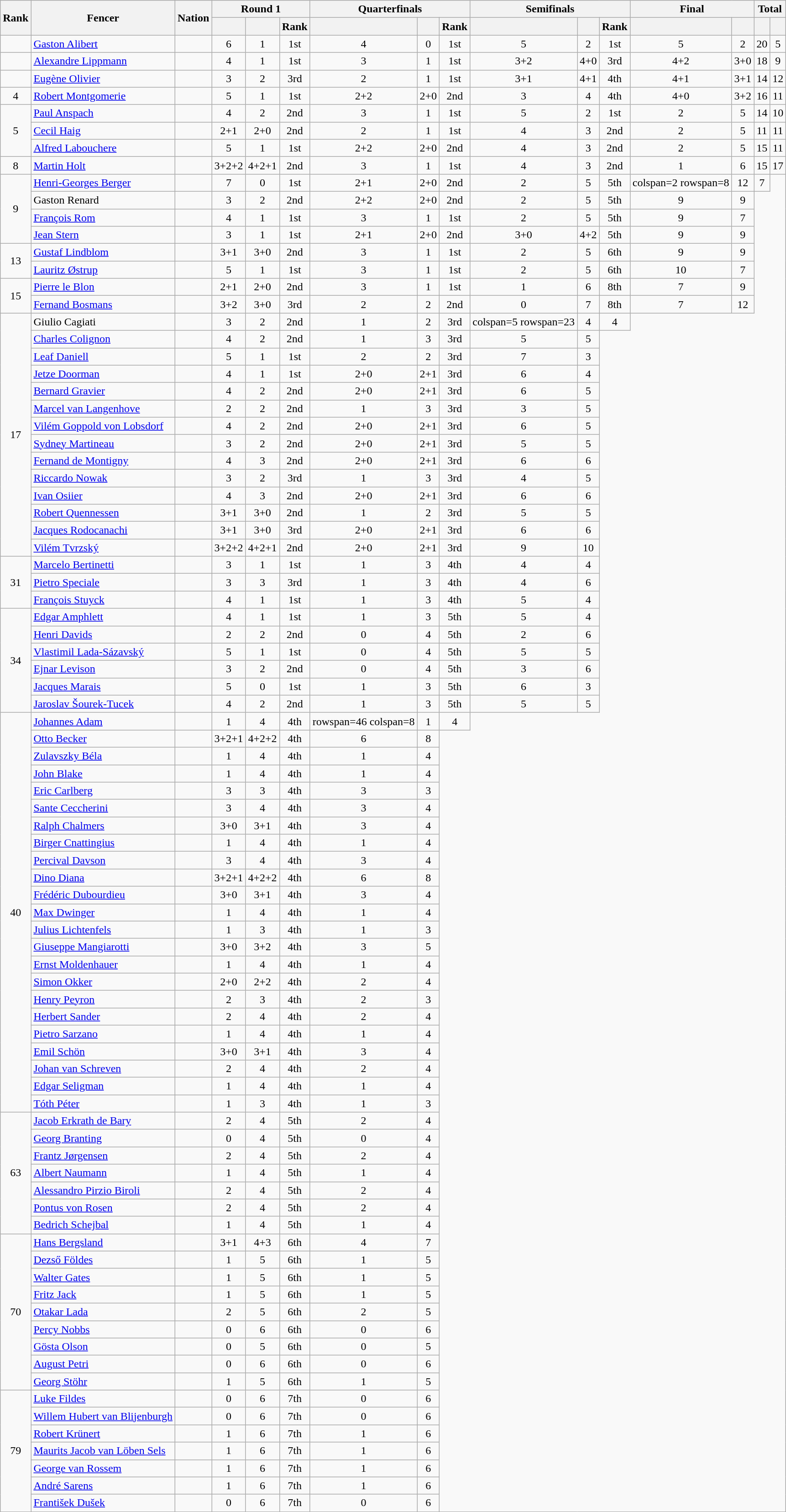<table class="wikitable sortable" style="text-align:center">
<tr>
<th rowspan=2>Rank</th>
<th rowspan=2>Fencer</th>
<th rowspan=2>Nation</th>
<th colspan=3>Round 1</th>
<th colspan=3>Quarterfinals</th>
<th colspan=3>Semifinals</th>
<th colspan=2>Final</th>
<th colspan=2>Total</th>
</tr>
<tr>
<th></th>
<th></th>
<th>Rank</th>
<th></th>
<th></th>
<th>Rank</th>
<th></th>
<th></th>
<th>Rank</th>
<th></th>
<th></th>
<th></th>
<th></th>
</tr>
<tr>
<td></td>
<td align=left><a href='#'>Gaston Alibert</a></td>
<td align=left></td>
<td>6</td>
<td>1</td>
<td data-sort-value=1>1st</td>
<td>4</td>
<td>0</td>
<td data-sort-value=1>1st</td>
<td>5</td>
<td>2</td>
<td data-sort-value=1>1st</td>
<td>5</td>
<td>2</td>
<td>20</td>
<td>5</td>
</tr>
<tr>
<td></td>
<td align=left><a href='#'>Alexandre Lippmann</a></td>
<td align=left></td>
<td>4</td>
<td>1</td>
<td data-sort-value=1>1st</td>
<td>3</td>
<td>1</td>
<td data-sort-value=1>1st</td>
<td data-sort-value=3>3+2</td>
<td data-sort-value=4>4+0</td>
<td data-sort-value=3>3rd</td>
<td data-sort-value=4>4+2</td>
<td data-sort-value=3>3+0</td>
<td>18</td>
<td>9</td>
</tr>
<tr>
<td></td>
<td align=left><a href='#'>Eugène Olivier</a></td>
<td align=left></td>
<td>3</td>
<td>2</td>
<td data-sort-value=3>3rd</td>
<td>2</td>
<td>1</td>
<td data-sort-value=1>1st</td>
<td data-sort-value=3>3+1</td>
<td data-sort-value=4>4+1</td>
<td data-sort-value=4>4th</td>
<td data-sort-value=4>4+1</td>
<td data-sort-value=3>3+1</td>
<td>14</td>
<td>12</td>
</tr>
<tr>
<td>4</td>
<td align=left><a href='#'>Robert Montgomerie</a></td>
<td align=left></td>
<td>5</td>
<td>1</td>
<td data-sort-value=1>1st</td>
<td data-sort-value=2>2+2</td>
<td data-sort-value=2>2+0</td>
<td data-sort-value=2>2nd</td>
<td>3</td>
<td>4</td>
<td data-sort-value=4>4th</td>
<td data-sort-value=4>4+0</td>
<td data-sort-value=3>3+2</td>
<td>16</td>
<td>11</td>
</tr>
<tr>
<td rowspan=3>5</td>
<td align=left><a href='#'>Paul Anspach</a></td>
<td align=left></td>
<td>4</td>
<td>2</td>
<td data-sort-value=2>2nd</td>
<td>3</td>
<td>1</td>
<td data-sort-value=1>1st</td>
<td>5</td>
<td>2</td>
<td data-sort-value=1>1st</td>
<td>2</td>
<td>5</td>
<td>14</td>
<td>10</td>
</tr>
<tr>
<td align=left><a href='#'>Cecil Haig</a></td>
<td align=left></td>
<td data-sort-value=2>2+1</td>
<td data-sort-value=2>2+0</td>
<td data-sort-value=2>2nd</td>
<td>2</td>
<td>1</td>
<td data-sort-value=1>1st</td>
<td>4</td>
<td>3</td>
<td data-sort-value=2>2nd</td>
<td>2</td>
<td>5</td>
<td>11</td>
<td>11</td>
</tr>
<tr>
<td align=left><a href='#'>Alfred Labouchere</a></td>
<td align=left></td>
<td>5</td>
<td>1</td>
<td data-sort-value=1>1st</td>
<td data-sort-value=2>2+2</td>
<td data-sort-value=2>2+0</td>
<td data-sort-value=2>2nd</td>
<td>4</td>
<td>3</td>
<td data-sort-value=2>2nd</td>
<td>2</td>
<td>5</td>
<td>15</td>
<td>11</td>
</tr>
<tr>
<td>8</td>
<td align=left><a href='#'>Martin Holt</a></td>
<td align=left></td>
<td data-sort-value=3>3+2+2</td>
<td data-sort-value=4>4+2+1</td>
<td data-sort-value=2>2nd</td>
<td>3</td>
<td>1</td>
<td data-sort-value=1>1st</td>
<td>4</td>
<td>3</td>
<td data-sort-value=2>2nd</td>
<td>1</td>
<td>6</td>
<td>15</td>
<td>17</td>
</tr>
<tr>
<td rowspan=4>9</td>
<td align=left><a href='#'>Henri-Georges Berger</a></td>
<td align=left></td>
<td>7</td>
<td>0</td>
<td data-sort-value=1>1st</td>
<td data-sort-value=2>2+1</td>
<td data-sort-value=2>2+0</td>
<td data-sort-value=2>2nd</td>
<td>2</td>
<td>5</td>
<td data-sort-value=5>5th</td>
<td>colspan=2 rowspan=8 </td>
<td>12</td>
<td>7</td>
</tr>
<tr>
<td align=left>Gaston Renard</td>
<td align=left></td>
<td>3</td>
<td>2</td>
<td data-sort-value=2>2nd</td>
<td data-sort-value=2>2+2</td>
<td data-sort-value=2>2+0</td>
<td data-sort-value=2>2nd</td>
<td>2</td>
<td>5</td>
<td data-sort-value=5>5th</td>
<td>9</td>
<td>9</td>
</tr>
<tr>
<td align=left><a href='#'>François Rom</a></td>
<td align=left></td>
<td>4</td>
<td>1</td>
<td data-sort-value=1>1st</td>
<td>3</td>
<td>1</td>
<td data-sort-value=1>1st</td>
<td>2</td>
<td>5</td>
<td data-sort-value=5>5th</td>
<td>9</td>
<td>7</td>
</tr>
<tr>
<td align=left><a href='#'>Jean Stern</a></td>
<td align=left></td>
<td>3</td>
<td>1</td>
<td data-sort-value=1>1st</td>
<td data-sort-value=2>2+1</td>
<td data-sort-value=2>2+0</td>
<td data-sort-value=2>2nd</td>
<td data-sort-value=3>3+0</td>
<td data-sort-value=4>4+2</td>
<td data-sort-value=5>5th</td>
<td>9</td>
<td>9</td>
</tr>
<tr>
<td rowspan=2>13</td>
<td align=left><a href='#'>Gustaf Lindblom</a></td>
<td align=left></td>
<td data-sort-value=3>3+1</td>
<td data-sort-value=3>3+0</td>
<td data-sort-value=2>2nd</td>
<td>3</td>
<td>1</td>
<td data-sort-value=1>1st</td>
<td>2</td>
<td>5</td>
<td data-sort-value=6>6th</td>
<td>9</td>
<td>9</td>
</tr>
<tr>
<td align=left><a href='#'>Lauritz Østrup</a></td>
<td align=left></td>
<td>5</td>
<td>1</td>
<td data-sort-value=1>1st</td>
<td>3</td>
<td>1</td>
<td data-sort-value=1>1st</td>
<td>2</td>
<td>5</td>
<td data-sort-value=6>6th</td>
<td>10</td>
<td>7</td>
</tr>
<tr>
<td rowspan=2>15</td>
<td align=left><a href='#'>Pierre le Blon</a></td>
<td align=left></td>
<td data-sort-value=2>2+1</td>
<td data-sort-value=2>2+0</td>
<td data-sort-value=2>2nd</td>
<td>3</td>
<td>1</td>
<td data-sort-value=1>1st</td>
<td>1</td>
<td>6</td>
<td data-sort-value=8>8th</td>
<td>7</td>
<td>9</td>
</tr>
<tr>
<td align=left><a href='#'>Fernand Bosmans</a></td>
<td align=left></td>
<td data-sort-value=3>3+2</td>
<td data-sort-value=3>3+0</td>
<td data-sort-value=3>3rd</td>
<td>2</td>
<td>2</td>
<td data-sort-value=2>2nd</td>
<td>0</td>
<td>7</td>
<td data-sort-value=8>8th</td>
<td>7</td>
<td>12</td>
</tr>
<tr>
<td rowspan=14>17</td>
<td align=left>Giulio Cagiati</td>
<td align=left></td>
<td>3</td>
<td>2</td>
<td data-sort-value=2>2nd</td>
<td>1</td>
<td>2</td>
<td data-sort-value=3>3rd</td>
<td>colspan=5 rowspan=23 </td>
<td>4</td>
<td>4</td>
</tr>
<tr>
<td align=left><a href='#'>Charles Colignon</a></td>
<td align=left></td>
<td>4</td>
<td>2</td>
<td data-sort-value=2>2nd</td>
<td>1</td>
<td>3</td>
<td data-sort-value=3>3rd</td>
<td>5</td>
<td>5</td>
</tr>
<tr>
<td align=left><a href='#'>Leaf Daniell</a></td>
<td align=left></td>
<td>5</td>
<td>1</td>
<td data-sort-value=1>1st</td>
<td>2</td>
<td>2</td>
<td data-sort-value=3>3rd</td>
<td>7</td>
<td>3</td>
</tr>
<tr>
<td align=left><a href='#'>Jetze Doorman</a></td>
<td align=left></td>
<td>4</td>
<td>1</td>
<td data-sort-value=1>1st</td>
<td data-sort-value=2>2+0</td>
<td data-sort-value=2>2+1</td>
<td data-sort-value=3>3rd</td>
<td>6</td>
<td>4</td>
</tr>
<tr>
<td align=left><a href='#'>Bernard Gravier</a></td>
<td align=left></td>
<td>4</td>
<td>2</td>
<td data-sort-value=2>2nd</td>
<td data-sort-value=2>2+0</td>
<td data-sort-value=2>2+1</td>
<td data-sort-value=3>3rd</td>
<td>6</td>
<td>5</td>
</tr>
<tr>
<td align=left><a href='#'>Marcel van Langenhove</a></td>
<td align=left></td>
<td>2</td>
<td>2</td>
<td data-sort-value=2>2nd</td>
<td>1</td>
<td>3</td>
<td data-sort-value=3>3rd</td>
<td>3</td>
<td>5</td>
</tr>
<tr>
<td align=left><a href='#'>Vilém Goppold von Lobsdorf</a></td>
<td align=left></td>
<td>4</td>
<td>2</td>
<td data-sort-value=2>2nd</td>
<td data-sort-value=2>2+0</td>
<td data-sort-value=2>2+1</td>
<td data-sort-value=3>3rd</td>
<td>6</td>
<td>5</td>
</tr>
<tr>
<td align=left><a href='#'>Sydney Martineau</a></td>
<td align=left></td>
<td>3</td>
<td>2</td>
<td data-sort-value=2>2nd</td>
<td data-sort-value=2>2+0</td>
<td data-sort-value=2>2+1</td>
<td data-sort-value=3>3rd</td>
<td>5</td>
<td>5</td>
</tr>
<tr>
<td align=left><a href='#'>Fernand de Montigny</a></td>
<td align=left></td>
<td>4</td>
<td>3</td>
<td data-sort-value=2>2nd</td>
<td data-sort-value=2>2+0</td>
<td data-sort-value=2>2+1</td>
<td data-sort-value=3>3rd</td>
<td>6</td>
<td>6</td>
</tr>
<tr>
<td align=left><a href='#'>Riccardo Nowak</a></td>
<td align=left></td>
<td>3</td>
<td>2</td>
<td data-sort-value=3>3rd</td>
<td>1</td>
<td>3</td>
<td data-sort-value=3>3rd</td>
<td>4</td>
<td>5</td>
</tr>
<tr>
<td align=left><a href='#'>Ivan Osiier</a></td>
<td align=left></td>
<td>4</td>
<td>3</td>
<td data-sort-value=2>2nd</td>
<td data-sort-value=2>2+0</td>
<td data-sort-value=2>2+1</td>
<td data-sort-value=3>3rd</td>
<td>6</td>
<td>6</td>
</tr>
<tr>
<td align=left><a href='#'>Robert Quennessen</a></td>
<td align=left></td>
<td data-sort-value=3>3+1</td>
<td data-sort-value=3>3+0</td>
<td data-sort-value=2>2nd</td>
<td>1</td>
<td>2</td>
<td data-sort-value=3>3rd</td>
<td>5</td>
<td>5</td>
</tr>
<tr>
<td align=left><a href='#'>Jacques Rodocanachi</a></td>
<td align=left></td>
<td data-sort-value=3>3+1</td>
<td data-sort-value=3>3+0</td>
<td data-sort-value=3>3rd</td>
<td data-sort-value=2>2+0</td>
<td data-sort-value=2>2+1</td>
<td data-sort-value=3>3rd</td>
<td>6</td>
<td>6</td>
</tr>
<tr>
<td align=left><a href='#'>Vilém Tvrzský</a></td>
<td align=left></td>
<td data-sort-value=3>3+2+2</td>
<td data-sort-value=4>4+2+1</td>
<td data-sort-value=2>2nd</td>
<td data-sort-value=2>2+0</td>
<td data-sort-value=2>2+1</td>
<td data-sort-value=3>3rd</td>
<td>9</td>
<td>10</td>
</tr>
<tr>
<td rowspan=3>31</td>
<td align=left><a href='#'>Marcelo Bertinetti</a></td>
<td align=left></td>
<td>3</td>
<td>1</td>
<td data-sort-value=1>1st</td>
<td>1</td>
<td>3</td>
<td data-sort-value=4>4th</td>
<td>4</td>
<td>4</td>
</tr>
<tr>
<td align=left><a href='#'>Pietro Speciale</a></td>
<td align=left></td>
<td>3</td>
<td>3</td>
<td data-sort-value=3>3rd</td>
<td>1</td>
<td>3</td>
<td data-sort-value=4>4th</td>
<td>4</td>
<td>6</td>
</tr>
<tr>
<td align=left><a href='#'>François Stuyck</a></td>
<td align=left></td>
<td>4</td>
<td>1</td>
<td data-sort-value=1>1st</td>
<td>1</td>
<td>3</td>
<td data-sort-value=4>4th</td>
<td>5</td>
<td>4</td>
</tr>
<tr>
<td rowspan=6>34</td>
<td align=left><a href='#'>Edgar Amphlett</a></td>
<td align=left></td>
<td>4</td>
<td>1</td>
<td data-sort-value=1>1st</td>
<td>1</td>
<td>3</td>
<td data-sort-value=5>5th</td>
<td>5</td>
<td>4</td>
</tr>
<tr>
<td align=left><a href='#'>Henri Davids</a></td>
<td align=left></td>
<td>2</td>
<td>2</td>
<td data-sort-value=2>2nd</td>
<td>0</td>
<td>4</td>
<td data-sort-value=5>5th</td>
<td>2</td>
<td>6</td>
</tr>
<tr>
<td align=left><a href='#'>Vlastimil Lada-Sázavský</a></td>
<td align=left></td>
<td>5</td>
<td>1</td>
<td data-sort-value=1>1st</td>
<td>0</td>
<td>4</td>
<td data-sort-value=5>5th</td>
<td>5</td>
<td>5</td>
</tr>
<tr>
<td align=left><a href='#'>Ejnar Levison</a></td>
<td align=left></td>
<td>3</td>
<td>2</td>
<td data-sort-value=2>2nd</td>
<td>0</td>
<td>4</td>
<td data-sort-value=5>5th</td>
<td>3</td>
<td>6</td>
</tr>
<tr>
<td align=left><a href='#'>Jacques Marais</a></td>
<td align=left></td>
<td>5</td>
<td>0</td>
<td data-sort-value=1>1st</td>
<td>1</td>
<td>3</td>
<td data-sort-value=5>5th</td>
<td>6</td>
<td>3</td>
</tr>
<tr>
<td align=left><a href='#'>Jaroslav Šourek-Tucek</a></td>
<td align=left></td>
<td>4</td>
<td>2</td>
<td data-sort-value=2>2nd</td>
<td>1</td>
<td>3</td>
<td data-sort-value=5>5th</td>
<td>5</td>
<td>5</td>
</tr>
<tr>
<td rowspan=23>40</td>
<td align=left><a href='#'>Johannes Adam</a></td>
<td align=left></td>
<td>1</td>
<td>4</td>
<td data-sort-value=4>4th</td>
<td>rowspan=46 colspan=8 </td>
<td>1</td>
<td>4</td>
</tr>
<tr>
<td align=left><a href='#'>Otto Becker</a></td>
<td align=left></td>
<td data-sort-value=3>3+2+1</td>
<td data-sort-value=4>4+2+2</td>
<td data-sort-value=4>4th</td>
<td>6</td>
<td>8</td>
</tr>
<tr>
<td align=left><a href='#'>Zulavszky Béla</a></td>
<td align=left></td>
<td>1</td>
<td>4</td>
<td data-sort-value=4>4th</td>
<td>1</td>
<td>4</td>
</tr>
<tr>
<td align=left><a href='#'>John Blake</a></td>
<td align=left></td>
<td>1</td>
<td>4</td>
<td data-sort-value=4>4th</td>
<td>1</td>
<td>4</td>
</tr>
<tr>
<td align=left><a href='#'>Eric Carlberg</a></td>
<td align=left></td>
<td>3</td>
<td>3</td>
<td data-sort-value=4>4th</td>
<td>3</td>
<td>3</td>
</tr>
<tr>
<td align=left><a href='#'>Sante Ceccherini</a></td>
<td align=left></td>
<td>3</td>
<td>4</td>
<td data-sort-value=4>4th</td>
<td>3</td>
<td>4</td>
</tr>
<tr>
<td align=left><a href='#'>Ralph Chalmers</a></td>
<td align=left></td>
<td data-sort-value=3>3+0</td>
<td data-sort-value=3>3+1</td>
<td data-sort-value=4>4th</td>
<td>3</td>
<td>4</td>
</tr>
<tr>
<td align=left><a href='#'>Birger Cnattingius</a></td>
<td align=left></td>
<td>1</td>
<td>4</td>
<td data-sort-value=4>4th</td>
<td>1</td>
<td>4</td>
</tr>
<tr>
<td align=left><a href='#'>Percival Davson</a></td>
<td align=left></td>
<td>3</td>
<td>4</td>
<td data-sort-value=4>4th</td>
<td>3</td>
<td>4</td>
</tr>
<tr>
<td align=left><a href='#'>Dino Diana</a></td>
<td align=left></td>
<td data-sort-value=3>3+2+1</td>
<td data-sort-value=4>4+2+2</td>
<td data-sort-value=4>4th</td>
<td>6</td>
<td>8</td>
</tr>
<tr>
<td align=left><a href='#'>Frédéric Dubourdieu</a></td>
<td align=left></td>
<td data-sort-value=3>3+0</td>
<td data-sort-value=3>3+1</td>
<td data-sort-value=4>4th</td>
<td>3</td>
<td>4</td>
</tr>
<tr>
<td align=left><a href='#'>Max Dwinger</a></td>
<td align=left></td>
<td>1</td>
<td>4</td>
<td data-sort-value=4>4th</td>
<td>1</td>
<td>4</td>
</tr>
<tr>
<td align=left><a href='#'>Julius Lichtenfels</a></td>
<td align=left></td>
<td>1</td>
<td>3</td>
<td data-sort-value=4>4th</td>
<td>1</td>
<td>3</td>
</tr>
<tr>
<td align=left><a href='#'>Giuseppe Mangiarotti</a></td>
<td align=left></td>
<td data-sort-value=3>3+0</td>
<td data-sort-value=3>3+2</td>
<td data-sort-value=4>4th</td>
<td>3</td>
<td>5</td>
</tr>
<tr>
<td align=left><a href='#'>Ernst Moldenhauer</a></td>
<td align=left></td>
<td>1</td>
<td>4</td>
<td data-sort-value=4>4th</td>
<td>1</td>
<td>4</td>
</tr>
<tr>
<td align=left><a href='#'>Simon Okker</a></td>
<td align=left></td>
<td data-sort-value=2>2+0</td>
<td data-sort-value=2>2+2</td>
<td data-sort-value=4>4th</td>
<td>2</td>
<td>4</td>
</tr>
<tr>
<td align=left><a href='#'>Henry Peyron</a></td>
<td align=left></td>
<td>2</td>
<td>3</td>
<td data-sort-value=4>4th</td>
<td>2</td>
<td>3</td>
</tr>
<tr>
<td align=left><a href='#'>Herbert Sander</a></td>
<td align=left></td>
<td>2</td>
<td>4</td>
<td data-sort-value=4>4th</td>
<td>2</td>
<td>4</td>
</tr>
<tr>
<td align=left><a href='#'>Pietro Sarzano</a></td>
<td align=left></td>
<td>1</td>
<td>4</td>
<td data-sort-value=4>4th</td>
<td>1</td>
<td>4</td>
</tr>
<tr>
<td align=left><a href='#'>Emil Schön</a></td>
<td align=left></td>
<td data-sort-value=3>3+0</td>
<td data-sort-value=3>3+1</td>
<td data-sort-value=4>4th</td>
<td>3</td>
<td>4</td>
</tr>
<tr>
<td align=left><a href='#'>Johan van Schreven</a></td>
<td align=left></td>
<td>2</td>
<td>4</td>
<td data-sort-value=4>4th</td>
<td>2</td>
<td>4</td>
</tr>
<tr>
<td align=left><a href='#'>Edgar Seligman</a></td>
<td align=left></td>
<td>1</td>
<td>4</td>
<td data-sort-value=4>4th</td>
<td>1</td>
<td>4</td>
</tr>
<tr>
<td align=left><a href='#'>Tóth Péter</a></td>
<td align=left></td>
<td>1</td>
<td>3</td>
<td data-sort-value=4>4th</td>
<td>1</td>
<td>3</td>
</tr>
<tr>
<td rowspan=7>63</td>
<td align=left><a href='#'>Jacob Erkrath de Bary</a></td>
<td align=left></td>
<td>2</td>
<td>4</td>
<td data-sort-value=4>5th</td>
<td>2</td>
<td>4</td>
</tr>
<tr>
<td align=left><a href='#'>Georg Branting</a></td>
<td align=left></td>
<td>0</td>
<td>4</td>
<td data-sort-value=4>5th</td>
<td>0</td>
<td>4</td>
</tr>
<tr>
<td align=left><a href='#'>Frantz Jørgensen</a></td>
<td align=left></td>
<td>2</td>
<td>4</td>
<td data-sort-value=4>5th</td>
<td>2</td>
<td>4</td>
</tr>
<tr>
<td align=left><a href='#'>Albert Naumann</a></td>
<td align=left></td>
<td>1</td>
<td>4</td>
<td data-sort-value=4>5th</td>
<td>1</td>
<td>4</td>
</tr>
<tr>
<td align=left><a href='#'>Alessandro Pirzio Biroli</a></td>
<td align=left></td>
<td>2</td>
<td>4</td>
<td data-sort-value=4>5th</td>
<td>2</td>
<td>4</td>
</tr>
<tr>
<td align=left><a href='#'>Pontus von Rosen</a></td>
<td align=left></td>
<td>2</td>
<td>4</td>
<td data-sort-value=4>5th</td>
<td>2</td>
<td>4</td>
</tr>
<tr>
<td align=left><a href='#'>Bedrich Schejbal</a></td>
<td align=left></td>
<td>1</td>
<td>4</td>
<td data-sort-value=4>5th</td>
<td>1</td>
<td>4</td>
</tr>
<tr>
<td rowspan=9>70</td>
<td align=left><a href='#'>Hans Bergsland</a></td>
<td align=left></td>
<td data-sort-value=3>3+1</td>
<td data-sort-value=4>4+3</td>
<td data-sort-value=6>6th</td>
<td>4</td>
<td>7</td>
</tr>
<tr>
<td align=left><a href='#'>Dezső Földes</a></td>
<td align=left></td>
<td>1</td>
<td>5</td>
<td data-sort-value=6>6th</td>
<td>1</td>
<td>5</td>
</tr>
<tr>
<td align=left><a href='#'>Walter Gates</a></td>
<td align=left></td>
<td>1</td>
<td>5</td>
<td data-sort-value=6>6th</td>
<td>1</td>
<td>5</td>
</tr>
<tr>
<td align=left><a href='#'>Fritz Jack</a></td>
<td align=left></td>
<td>1</td>
<td>5</td>
<td data-sort-value=6>6th</td>
<td>1</td>
<td>5</td>
</tr>
<tr>
<td align=left><a href='#'>Otakar Lada</a></td>
<td align=left></td>
<td>2</td>
<td>5</td>
<td data-sort-value=6>6th</td>
<td>2</td>
<td>5</td>
</tr>
<tr>
<td align=left><a href='#'>Percy Nobbs</a></td>
<td align=left></td>
<td>0</td>
<td>6</td>
<td data-sort-value=6>6th</td>
<td>0</td>
<td>6</td>
</tr>
<tr>
<td align=left><a href='#'>Gösta Olson</a></td>
<td align=left></td>
<td>0</td>
<td>5</td>
<td data-sort-value=6>6th</td>
<td>0</td>
<td>5</td>
</tr>
<tr>
<td align=left><a href='#'>August Petri</a></td>
<td align=left></td>
<td>0</td>
<td>6</td>
<td data-sort-value=6>6th</td>
<td>0</td>
<td>6</td>
</tr>
<tr>
<td align=left><a href='#'>Georg Stöhr</a></td>
<td align=left></td>
<td>1</td>
<td>5</td>
<td data-sort-value=6>6th</td>
<td>1</td>
<td>5</td>
</tr>
<tr>
<td rowspan=7>79</td>
<td align=left><a href='#'>Luke Fildes</a></td>
<td align=left></td>
<td>0</td>
<td>6</td>
<td data-sort-value=7>7th</td>
<td>0</td>
<td>6</td>
</tr>
<tr>
<td align=left><a href='#'>Willem Hubert van Blijenburgh</a></td>
<td align=left></td>
<td>0</td>
<td>6</td>
<td data-sort-value=7>7th</td>
<td>0</td>
<td>6</td>
</tr>
<tr>
<td align=left><a href='#'>Robert Krünert</a></td>
<td align=left></td>
<td>1</td>
<td>6</td>
<td data-sort-value=7>7th</td>
<td>1</td>
<td>6</td>
</tr>
<tr>
<td align=left><a href='#'>Maurits Jacob van Löben Sels</a></td>
<td align=left></td>
<td>1</td>
<td>6</td>
<td data-sort-value=7>7th</td>
<td>1</td>
<td>6</td>
</tr>
<tr>
<td align=left><a href='#'>George van Rossem</a></td>
<td align=left></td>
<td>1</td>
<td>6</td>
<td data-sort-value=7>7th</td>
<td>1</td>
<td>6</td>
</tr>
<tr>
<td align=left><a href='#'>André Sarens</a></td>
<td align=left></td>
<td>1</td>
<td>6</td>
<td data-sort-value=7>7th</td>
<td>1</td>
<td>6</td>
</tr>
<tr>
<td align=left><a href='#'>František Dušek</a></td>
<td align=left></td>
<td>0</td>
<td>6</td>
<td data-sort-value=7>7th</td>
<td>0</td>
<td>6</td>
</tr>
</table>
